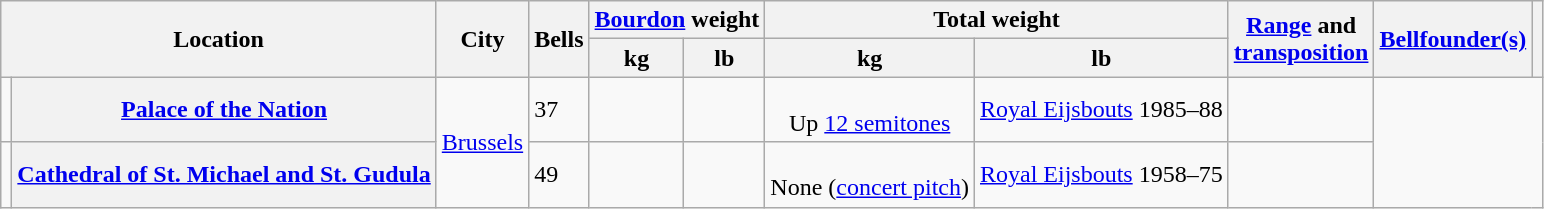<table class="wikitable sortable plainrowheaders">
<tr>
<th scope="col" colspan="2" rowspan="2" class="unsortable">Location</th>
<th scope="col" rowspan="2">City</th>
<th scope="col" rowspan="2">Bells</th>
<th scope="col" colspan="2"><a href='#'>Bourdon</a> weight</th>
<th scope="col" colspan="2">Total weight</th>
<th scope="col" rowspan="2" class="unsortable"><a href='#'>Range</a> and<br><a href='#'>transposition</a></th>
<th scope="col" rowspan="2" class="unsortable"><a href='#'>Bellfounder(s)</a></th>
<th scope="col" rowspan="2" class="unsortable"></th>
</tr>
<tr>
<th scope="col">kg</th>
<th scope="col">lb</th>
<th scope="col">kg</th>
<th scope="col">lb</th>
</tr>
<tr>
<td></td>
<th scope="row"><a href='#'>Palace of the Nation</a></th>
<td rowspan="2"><a href='#'>Brussels</a></td>
<td>37</td>
<td></td>
<td></td>
<td style="text-align: center"><br>Up <a href='#'>12 semitones</a></td>
<td><a href='#'>Royal Eijsbouts</a> 1985–88</td>
<td></td>
</tr>
<tr>
<td></td>
<th scope="row"><a href='#'>Cathedral of St. Michael and St. Gudula</a></th>
<td>49</td>
<td></td>
<td></td>
<td style="text-align: center"><br>None (<a href='#'>concert pitch</a>)</td>
<td><a href='#'>Royal Eijsbouts</a> 1958–75</td>
<td></td>
</tr>
</table>
